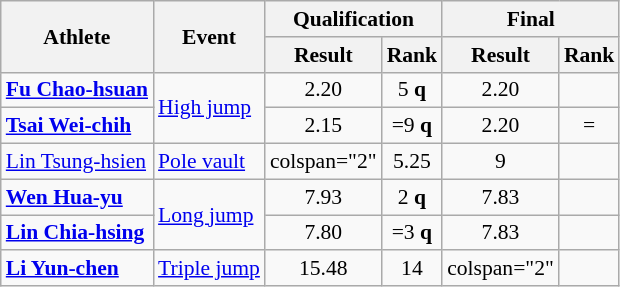<table class="wikitable" style="font-size:90%; text-align:center">
<tr>
<th rowspan="2">Athlete</th>
<th rowspan="2">Event</th>
<th colspan="2">Qualification</th>
<th colspan="2">Final</th>
</tr>
<tr>
<th>Result</th>
<th>Rank</th>
<th>Result</th>
<th>Rank</th>
</tr>
<tr>
<td align="left"><strong><a href='#'>Fu Chao-hsuan</a></strong></td>
<td align="left" rowspan="2"><a href='#'>High jump</a></td>
<td>2.20</td>
<td>5 <strong>q</strong></td>
<td>2.20</td>
<td></td>
</tr>
<tr>
<td align="left"><strong><a href='#'>Tsai Wei-chih</a></strong></td>
<td>2.15</td>
<td>=9 <strong>q</strong></td>
<td>2.20</td>
<td>=</td>
</tr>
<tr>
<td align="left"><a href='#'>Lin Tsung-hsien</a></td>
<td align="left"><a href='#'>Pole vault</a></td>
<td>colspan="2" </td>
<td>5.25 <strong></strong></td>
<td>9</td>
</tr>
<tr>
<td align="left"><strong><a href='#'>Wen Hua-yu</a></strong></td>
<td align="left" rowspan="2"><a href='#'>Long jump</a></td>
<td>7.93 <strong></strong></td>
<td>2 <strong>q</strong></td>
<td>7.83</td>
<td></td>
</tr>
<tr>
<td align="left"><strong><a href='#'>Lin Chia-hsing</a></strong></td>
<td>7.80</td>
<td>=3 <strong>q</strong></td>
<td>7.83</td>
<td></td>
</tr>
<tr>
<td align="left"><strong><a href='#'>Li Yun-chen</a></strong></td>
<td align="left"><a href='#'>Triple jump</a></td>
<td>15.48</td>
<td>14</td>
<td>colspan="2" </td>
</tr>
</table>
